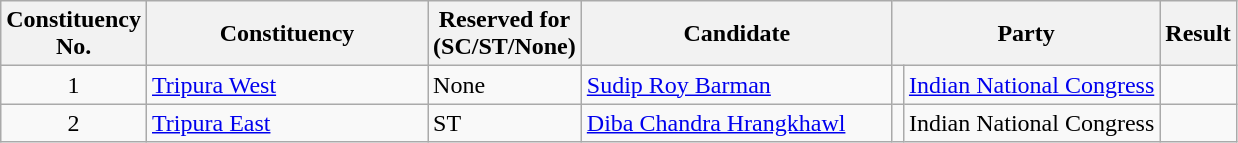<table class= "wikitable sortable">
<tr>
<th>Constituency <br> No.</th>
<th style="width:180px;">Constituency</th>
<th>Reserved for<br>(SC/ST/None)</th>
<th style="width:200px;">Candidate</th>
<th colspan="2">Party</th>
<th>Result</th>
</tr>
<tr>
<td align="center">1</td>
<td><a href='#'>Tripura West</a></td>
<td>None</td>
<td><a href='#'>Sudip Roy Barman</a></td>
<td bgcolor=></td>
<td><a href='#'>Indian National Congress</a></td>
<td></td>
</tr>
<tr>
<td align="center">2</td>
<td><a href='#'>Tripura East</a></td>
<td>ST</td>
<td><a href='#'>Diba Chandra Hrangkhawl</a></td>
<td bgcolor=></td>
<td>Indian National Congress</td>
<td></td>
</tr>
</table>
